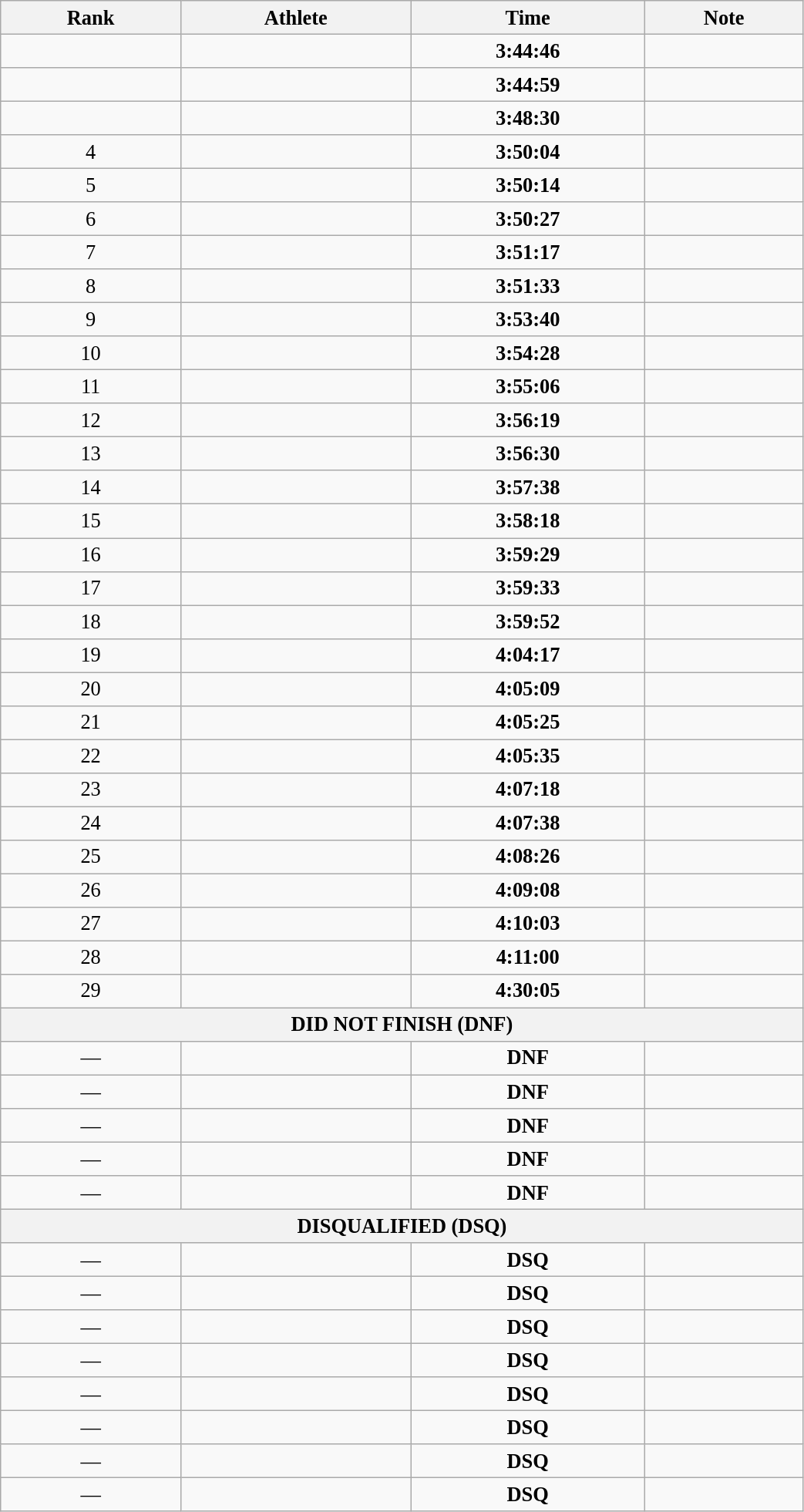<table class="wikitable" style=" text-align:center; font-size:110%;" width="55%">
<tr>
<th>Rank</th>
<th>Athlete</th>
<th>Time</th>
<th>Note</th>
</tr>
<tr>
<td></td>
<td align=left></td>
<td><strong>3:44:46</strong></td>
<td></td>
</tr>
<tr>
<td></td>
<td align=left></td>
<td><strong>3:44:59</strong></td>
<td></td>
</tr>
<tr>
<td></td>
<td align=left></td>
<td><strong>3:48:30</strong></td>
<td></td>
</tr>
<tr>
<td>4</td>
<td align=left></td>
<td><strong>3:50:04</strong></td>
<td></td>
</tr>
<tr>
<td>5</td>
<td align=left></td>
<td><strong>3:50:14</strong></td>
<td></td>
</tr>
<tr>
<td>6</td>
<td align=left></td>
<td><strong>3:50:27</strong></td>
<td></td>
</tr>
<tr>
<td>7</td>
<td align=left></td>
<td><strong>3:51:17</strong></td>
<td></td>
</tr>
<tr>
<td>8</td>
<td align=left></td>
<td><strong>3:51:33</strong></td>
<td></td>
</tr>
<tr>
<td>9</td>
<td align=left></td>
<td><strong>3:53:40</strong></td>
<td></td>
</tr>
<tr>
<td>10</td>
<td align=left></td>
<td><strong>3:54:28</strong></td>
<td></td>
</tr>
<tr>
<td>11</td>
<td align=left></td>
<td><strong>3:55:06</strong></td>
<td></td>
</tr>
<tr>
<td>12</td>
<td align=left></td>
<td><strong>3:56:19</strong></td>
<td></td>
</tr>
<tr>
<td>13</td>
<td align=left></td>
<td><strong>3:56:30</strong></td>
<td></td>
</tr>
<tr>
<td>14</td>
<td align=left></td>
<td><strong>3:57:38</strong></td>
<td></td>
</tr>
<tr>
<td>15</td>
<td align=left></td>
<td><strong>3:58:18</strong></td>
<td></td>
</tr>
<tr>
<td>16</td>
<td align=left></td>
<td><strong>3:59:29</strong></td>
<td></td>
</tr>
<tr>
<td>17</td>
<td align=left></td>
<td><strong>3:59:33</strong></td>
<td></td>
</tr>
<tr>
<td>18</td>
<td align=left></td>
<td><strong>3:59:52</strong></td>
<td></td>
</tr>
<tr>
<td>19</td>
<td align=left></td>
<td><strong>4:04:17</strong></td>
<td></td>
</tr>
<tr>
<td>20</td>
<td align=left></td>
<td><strong>4:05:09</strong></td>
<td></td>
</tr>
<tr>
<td>21</td>
<td align=left></td>
<td><strong>4:05:25</strong></td>
<td></td>
</tr>
<tr>
<td>22</td>
<td align=left></td>
<td><strong>4:05:35</strong></td>
<td></td>
</tr>
<tr>
<td>23</td>
<td align=left></td>
<td><strong>4:07:18</strong></td>
<td></td>
</tr>
<tr>
<td>24</td>
<td align=left></td>
<td><strong>4:07:38</strong></td>
<td></td>
</tr>
<tr>
<td>25</td>
<td align=left></td>
<td><strong>4:08:26</strong></td>
<td></td>
</tr>
<tr>
<td>26</td>
<td align=left></td>
<td><strong>4:09:08</strong></td>
<td></td>
</tr>
<tr>
<td>27</td>
<td align=left></td>
<td><strong>4:10:03</strong></td>
<td></td>
</tr>
<tr>
<td>28</td>
<td align=left></td>
<td><strong>4:11:00</strong></td>
<td></td>
</tr>
<tr>
<td>29</td>
<td align=left></td>
<td><strong>4:30:05</strong></td>
<td></td>
</tr>
<tr>
<th colspan="4">DID NOT FINISH (DNF)</th>
</tr>
<tr>
<td>—</td>
<td align=left></td>
<td><strong>DNF</strong></td>
<td></td>
</tr>
<tr>
<td>—</td>
<td align=left></td>
<td><strong>DNF</strong></td>
<td></td>
</tr>
<tr>
<td>—</td>
<td align=left></td>
<td><strong>DNF</strong></td>
<td></td>
</tr>
<tr>
<td>—</td>
<td align=left></td>
<td><strong>DNF</strong></td>
<td></td>
</tr>
<tr>
<td>—</td>
<td align=left></td>
<td><strong>DNF</strong></td>
<td></td>
</tr>
<tr>
<th colspan="4">DISQUALIFIED (DSQ)</th>
</tr>
<tr>
<td>—</td>
<td align=left></td>
<td><strong>DSQ</strong></td>
<td></td>
</tr>
<tr>
<td>—</td>
<td align=left></td>
<td><strong>DSQ</strong></td>
<td></td>
</tr>
<tr>
<td>—</td>
<td align=left></td>
<td><strong>DSQ</strong></td>
<td></td>
</tr>
<tr>
<td>—</td>
<td align=left></td>
<td><strong>DSQ</strong></td>
<td></td>
</tr>
<tr>
<td>—</td>
<td align=left></td>
<td><strong>DSQ</strong></td>
<td></td>
</tr>
<tr>
<td>—</td>
<td align=left></td>
<td><strong>DSQ</strong></td>
<td></td>
</tr>
<tr>
<td>—</td>
<td align=left></td>
<td><strong>DSQ</strong></td>
<td></td>
</tr>
<tr>
<td>—</td>
<td align=left></td>
<td><strong>DSQ</strong></td>
<td></td>
</tr>
</table>
